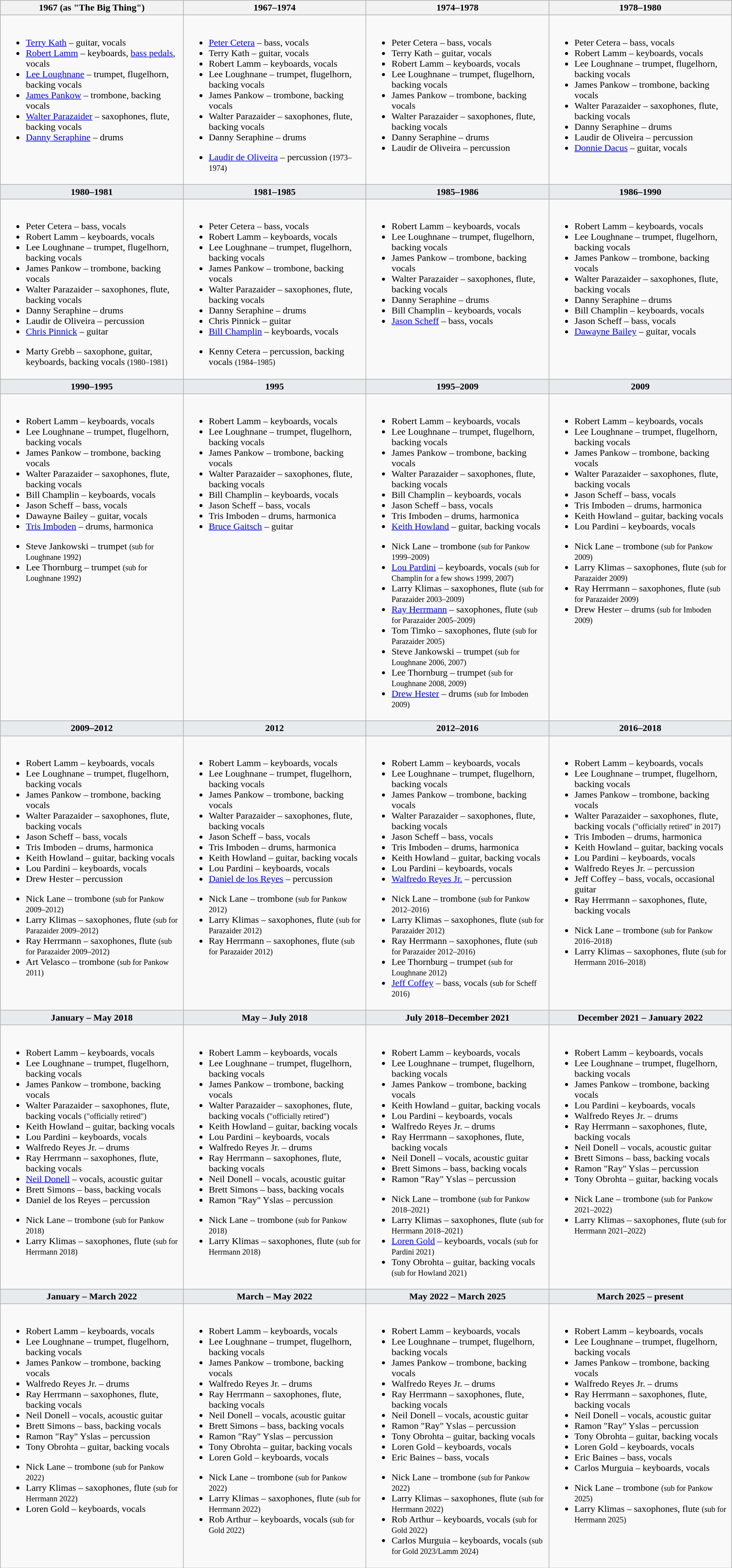<table class="wikitable" style="margin:0 0 1em 1em; width:99%;">
<tr>
<th style="width:25%;">1967 (as "The Big Thing")</th>
<th style="width:25%;">1967–1974</th>
<th style="width:25%;">1974–1978</th>
<th style="width:25%;">1978–1980</th>
</tr>
<tr>
<td valign=top><br><ul><li><a href='#'>Terry Kath</a> – guitar, vocals</li><li><a href='#'>Robert Lamm</a> – keyboards, <a href='#'>bass pedals</a>, vocals</li><li><a href='#'>Lee Loughnane</a> – trumpet, flugelhorn, backing vocals</li><li><a href='#'>James Pankow</a> – trombone, backing vocals</li><li><a href='#'>Walter Parazaider</a> – saxophones, flute, backing vocals</li><li><a href='#'>Danny Seraphine</a> – drums</li></ul></td>
<td valign=top><br><ul><li><a href='#'>Peter Cetera</a> – bass, vocals</li><li>Terry Kath – guitar, vocals</li><li>Robert Lamm – keyboards, vocals</li><li>Lee Loughnane – trumpet, flugelhorn, backing vocals</li><li>James Pankow – trombone, backing vocals</li><li>Walter Parazaider – saxophones, flute, backing vocals</li><li>Danny Seraphine – drums</li></ul><ul><li><a href='#'>Laudir de Oliveira</a> – percussion <small>(1973–1974)</small></li></ul></td>
<td valign=top><br><ul><li>Peter Cetera – bass, vocals</li><li>Terry Kath – guitar, vocals</li><li>Robert Lamm – keyboards, vocals</li><li>Lee Loughnane – trumpet, flugelhorn, backing vocals</li><li>James Pankow – trombone, backing vocals</li><li>Walter Parazaider – saxophones, flute, backing vocals</li><li>Danny Seraphine – drums</li><li>Laudir de Oliveira – percussion</li></ul></td>
<td valign=top><br><ul><li>Peter Cetera – bass, vocals</li><li>Robert Lamm – keyboards, vocals</li><li>Lee Loughnane – trumpet, flugelhorn, backing vocals</li><li>James Pankow – trombone, backing vocals</li><li>Walter Parazaider – saxophones, flute, backing vocals</li><li>Danny Seraphine – drums</li><li>Laudir de Oliveira – percussion</li><li><a href='#'>Donnie Dacus</a> – guitar, vocals</li></ul></td>
</tr>
<tr>
<th style="vertical-align:top; background:#e7ebee; width:25%;">1980–1981</th>
<th style="vertical-align:top; background:#e7ebee; width:25%;">1981–1985</th>
<th style="vertical-align:top; background:#e7ebee; width:25%;">1985–1986</th>
<th style="vertical-align:top; background:#e7ebee; width:25%;">1986–1990</th>
</tr>
<tr>
<td valign=top><br><ul><li>Peter Cetera – bass, vocals</li><li>Robert Lamm – keyboards, vocals</li><li>Lee Loughnane – trumpet, flugelhorn, backing vocals</li><li>James Pankow – trombone, backing vocals</li><li>Walter Parazaider – saxophones, flute, backing vocals</li><li>Danny Seraphine – drums</li><li>Laudir de Oliveira – percussion</li><li><a href='#'>Chris Pinnick</a> – guitar</li></ul><ul><li>Marty Grebb – saxophone, guitar, keyboards, backing vocals <small>(1980–1981)</small></li></ul></td>
<td valign=top><br><ul><li>Peter Cetera – bass, vocals</li><li>Robert Lamm – keyboards, vocals</li><li>Lee Loughnane – trumpet, flugelhorn, backing vocals</li><li>James Pankow – trombone, backing vocals</li><li>Walter Parazaider – saxophones, flute, backing vocals</li><li>Danny Seraphine – drums</li><li>Chris Pinnick – guitar</li><li><a href='#'>Bill Champlin</a> – keyboards, vocals</li></ul><ul><li>Kenny Cetera – percussion, backing vocals <small>(1984–1985)</small></li></ul></td>
<td valign=top><br><ul><li>Robert Lamm – keyboards, vocals</li><li>Lee Loughnane – trumpet, flugelhorn, backing vocals</li><li>James Pankow – trombone, backing vocals</li><li>Walter Parazaider – saxophones, flute, backing vocals</li><li>Danny Seraphine – drums</li><li>Bill Champlin – keyboards, vocals</li><li><a href='#'>Jason Scheff</a> – bass, vocals</li></ul></td>
<td valign=top><br><ul><li>Robert Lamm – keyboards, vocals</li><li>Lee Loughnane – trumpet, flugelhorn, backing vocals</li><li>James Pankow – trombone, backing vocals</li><li>Walter Parazaider – saxophones, flute, backing vocals</li><li>Danny Seraphine – drums</li><li>Bill Champlin – keyboards, vocals</li><li>Jason Scheff – bass, vocals</li><li><a href='#'>Dawayne Bailey</a> – guitar, vocals</li></ul></td>
</tr>
<tr>
<th style="vertical-align:top; background:#e7ebee; width:25%;">1990–1995</th>
<th style="vertical-align:top; background:#e7ebee; width:25%;">1995</th>
<th style="vertical-align:top; background:#e7ebee; width:25%;">1995–2009</th>
<th style="vertical-align:top; background:#e7ebee; width:25%;">2009</th>
</tr>
<tr>
<td valign=top><br><ul><li>Robert Lamm – keyboards, vocals</li><li>Lee Loughnane – trumpet, flugelhorn, backing vocals</li><li>James Pankow – trombone, backing vocals</li><li>Walter Parazaider – saxophones, flute, backing vocals</li><li>Bill Champlin – keyboards, vocals</li><li>Jason Scheff – bass, vocals</li><li>Dawayne Bailey – guitar, vocals</li><li><a href='#'>Tris Imboden</a> – drums, harmonica</li></ul><ul><li>Steve Jankowski – trumpet <small>(sub for Loughnane 1992)</small></li><li>Lee Thornburg – trumpet <small>(sub for Loughnane 1992)</small></li></ul></td>
<td valign=top><br><ul><li>Robert Lamm – keyboards, vocals</li><li>Lee Loughnane – trumpet, flugelhorn, backing vocals</li><li>James Pankow – trombone, backing vocals</li><li>Walter Parazaider – saxophones, flute, backing vocals</li><li>Bill Champlin – keyboards, vocals</li><li>Jason Scheff – bass, vocals</li><li>Tris Imboden – drums, harmonica</li><li><a href='#'>Bruce Gaitsch</a> – guitar</li></ul></td>
<td valign=top><br><ul><li>Robert Lamm – keyboards, vocals</li><li>Lee Loughnane – trumpet, flugelhorn, backing vocals</li><li>James Pankow – trombone, backing vocals</li><li>Walter Parazaider – saxophones, flute, backing vocals</li><li>Bill Champlin – keyboards, vocals</li><li>Jason Scheff – bass, vocals</li><li>Tris Imboden – drums, harmonica</li><li><a href='#'>Keith Howland</a> – guitar, backing vocals</li></ul><ul><li>Nick Lane – trombone <small>(sub for Pankow 1999–2009)</small></li><li><a href='#'>Lou Pardini</a> – keyboards, vocals <small>(sub for Champlin for a few shows 1999, 2007)</small></li><li>Larry Klimas – saxophones, flute <small>(sub for Parazaider 2003–2009)</small></li><li><a href='#'>Ray Herrmann</a> – saxophones, flute <small>(sub for Parazaider 2005–2009)</small></li><li>Tom Timko – saxophones, flute <small>(sub for Parazaider 2005)</small></li><li>Steve Jankowski – trumpet <small>(sub for Loughnane 2006, 2007)</small></li><li>Lee Thornburg – trumpet <small>(sub for Loughnane 2008, 2009)</small></li><li><a href='#'>Drew Hester</a> – drums <small>(sub for Imboden 2009)</small></li></ul></td>
<td valign=top><br><ul><li>Robert Lamm – keyboards, vocals</li><li>Lee Loughnane – trumpet, flugelhorn, backing vocals</li><li>James Pankow – trombone, backing vocals</li><li>Walter Parazaider – saxophones, flute, backing vocals</li><li>Jason Scheff – bass, vocals</li><li>Tris Imboden – drums, harmonica</li><li>Keith Howland – guitar, backing vocals</li><li>Lou Pardini – keyboards, vocals</li></ul><ul><li>Nick Lane – trombone <small>(sub for Pankow 2009)</small></li><li>Larry Klimas – saxophones, flute <small>(sub for Parazaider 2009)</small></li><li>Ray Herrmann – saxophones, flute <small>(sub for Parazaider 2009)</small></li><li>Drew Hester – drums <small>(sub for Imboden 2009)</small></li></ul></td>
</tr>
<tr>
<th style="vertical-align:top; background:#e7ebee; width:25%;">2009–2012</th>
<th style="vertical-align:top; background:#e7ebee; width:25%;">2012</th>
<th style="vertical-align:top; background:#e7ebee; width:25%;">2012–2016</th>
<th style="vertical-align:top; background:#e7ebee; width:25%;">2016–2018</th>
</tr>
<tr>
<td valign=top><br><ul><li>Robert Lamm – keyboards, vocals</li><li>Lee Loughnane – trumpet, flugelhorn, backing vocals</li><li>James Pankow – trombone, backing vocals</li><li>Walter Parazaider – saxophones, flute, backing vocals</li><li>Jason Scheff – bass, vocals</li><li>Tris Imboden – drums, harmonica</li><li>Keith Howland – guitar, backing vocals</li><li>Lou Pardini – keyboards, vocals</li><li>Drew Hester – percussion</li></ul><ul><li>Nick Lane – trombone <small>(sub for Pankow 2009–2012)</small></li><li>Larry Klimas – saxophones, flute <small>(sub for Parazaider 2009–2012)</small></li><li>Ray Herrmann – saxophones, flute <small>(sub for Parazaider 2009–2012)</small></li><li>Art Velasco – trombone <small>(sub for Pankow 2011)</small></li></ul></td>
<td valign=top><br><ul><li>Robert Lamm – keyboards, vocals</li><li>Lee Loughnane – trumpet, flugelhorn, backing vocals</li><li>James Pankow – trombone, backing vocals</li><li>Walter Parazaider – saxophones, flute, backing vocals</li><li>Jason Scheff – bass, vocals</li><li>Tris Imboden – drums, harmonica</li><li>Keith Howland – guitar, backing vocals</li><li>Lou Pardini – keyboards, vocals</li><li><a href='#'>Daniel de los Reyes</a> – percussion</li></ul><ul><li>Nick Lane – trombone <small>(sub for Pankow 2012)</small></li><li>Larry Klimas – saxophones, flute <small>(sub for Parazaider 2012)</small></li><li>Ray Herrmann – saxophones, flute <small>(sub for Parazaider 2012)</small></li></ul></td>
<td valign=top><br><ul><li>Robert Lamm – keyboards, vocals</li><li>Lee Loughnane – trumpet, flugelhorn, backing vocals</li><li>James Pankow – trombone, backing vocals</li><li>Walter Parazaider – saxophones, flute, backing vocals</li><li>Jason Scheff – bass, vocals</li><li>Tris Imboden – drums, harmonica</li><li>Keith Howland – guitar, backing vocals</li><li>Lou Pardini – keyboards, vocals</li><li><a href='#'>Walfredo Reyes Jr.</a> – percussion</li></ul><ul><li>Nick Lane – trombone <small>(sub for Pankow 2012–2016)</small></li><li>Larry Klimas – saxophones, flute <small>(sub for Parazaider 2012)</small></li><li>Ray Herrmann – saxophones, flute <small>(sub for Parazaider 2012–2016)</small></li><li>Lee Thornburg – trumpet <small>(sub for Loughnane 2012)</small></li><li><a href='#'>Jeff Coffey</a> – bass, vocals <small>(sub for Scheff 2016)</small></li></ul></td>
<td valign=top><br><ul><li>Robert Lamm – keyboards, vocals</li><li>Lee Loughnane – trumpet, flugelhorn, backing vocals</li><li>James Pankow – trombone, backing vocals</li><li>Walter Parazaider – saxophones, flute, backing vocals <small>("officially retired" in 2017)</small></li><li>Tris Imboden – drums, harmonica</li><li>Keith Howland – guitar, backing vocals</li><li>Lou Pardini – keyboards, vocals</li><li>Walfredo Reyes Jr. – percussion</li><li>Jeff Coffey – bass, vocals, occasional guitar</li><li>Ray Herrmann – saxophones, flute, backing vocals</li></ul><ul><li>Nick Lane – trombone <small>(sub for Pankow 2016–2018)</small></li><li>Larry Klimas – saxophones, flute <small>(sub for Herrmann 2016–2018)</small></li></ul></td>
</tr>
<tr>
<th style="vertical-align:top; background:#e7ebee; width:25%;">January – May 2018</th>
<th style="vertical-align:top; background:#e7ebee; width:25%;">May – July 2018</th>
<th style="vertical-align:top; background:#e7ebee; width:25%;">July 2018–December 2021</th>
<th style="vertical-align:top; background:#e7ebee; width:25%;">December 2021 – January 2022</th>
</tr>
<tr>
<td valign=top><br><ul><li>Robert Lamm – keyboards, vocals</li><li>Lee Loughnane – trumpet, flugelhorn, backing vocals</li><li>James Pankow – trombone, backing vocals</li><li>Walter Parazaider – saxophones, flute, backing vocals <small>("officially retired")</small></li><li>Keith Howland – guitar, backing vocals</li><li>Lou Pardini – keyboards, vocals</li><li>Walfredo Reyes Jr. – drums</li><li>Ray Herrmann – saxophones, flute, backing vocals</li><li><a href='#'>Neil Donell</a> – vocals, acoustic guitar</li><li>Brett Simons – bass, backing vocals</li><li>Daniel de los Reyes – percussion</li></ul><ul><li>Nick Lane – trombone <small>(sub for Pankow 2018)</small></li><li>Larry Klimas – saxophones, flute <small>(sub for Herrmann 2018)</small></li></ul></td>
<td valign=top><br><ul><li>Robert Lamm – keyboards, vocals</li><li>Lee Loughnane – trumpet, flugelhorn, backing vocals</li><li>James Pankow – trombone, backing vocals</li><li>Walter Parazaider – saxophones, flute, backing vocals <small>("officially retired")</small></li><li>Keith Howland – guitar, backing vocals</li><li>Lou Pardini – keyboards, vocals</li><li>Walfredo Reyes Jr. – drums</li><li>Ray Herrmann – saxophones, flute, backing vocals</li><li>Neil Donell – vocals, acoustic guitar</li><li>Brett Simons – bass, backing vocals</li><li>Ramon "Ray" Yslas – percussion</li></ul><ul><li>Nick Lane – trombone <small>(sub for Pankow 2018)</small></li><li>Larry Klimas – saxophones, flute <small>(sub for Herrmann 2018)</small></li></ul></td>
<td valign=top><br><ul><li>Robert Lamm – keyboards, vocals</li><li>Lee Loughnane – trumpet, flugelhorn, backing vocals</li><li>James Pankow – trombone, backing vocals</li><li>Keith Howland – guitar, backing vocals</li><li>Lou Pardini – keyboards, vocals</li><li>Walfredo Reyes Jr. – drums</li><li>Ray Herrmann – saxophones, flute, backing vocals</li><li>Neil Donell – vocals, acoustic guitar</li><li>Brett Simons – bass, backing vocals</li><li>Ramon "Ray" Yslas – percussion</li></ul><ul><li>Nick Lane – trombone <small>(sub for Pankow 2018–2021)</small></li><li>Larry Klimas – saxophones, flute <small>(sub for Herrmann 2018–2021)</small></li><li><a href='#'>Loren Gold</a> – keyboards, vocals <small>(sub for Pardini 2021)</small></li><li>Tony Obrohta – guitar, backing vocals <small>(sub for Howland 2021)</small></li></ul></td>
<td valign=top><br><ul><li>Robert Lamm – keyboards, vocals</li><li>Lee Loughnane – trumpet, flugelhorn, backing vocals</li><li>James Pankow – trombone, backing vocals</li><li>Lou Pardini – keyboards, vocals</li><li>Walfredo Reyes Jr. – drums</li><li>Ray Herrmann – saxophones, flute, backing vocals</li><li>Neil Donell – vocals, acoustic guitar</li><li>Brett Simons – bass, backing vocals</li><li>Ramon "Ray" Yslas – percussion</li><li>Tony Obrohta – guitar, backing vocals</li></ul><ul><li>Nick Lane – trombone <small>(sub for Pankow 2021–2022)</small></li><li>Larry Klimas – saxophones, flute <small>(sub for Herrmann 2021–2022)</small></li></ul></td>
</tr>
<tr>
<th style="vertical-align:top; background:#e7ebee; width:25%;">January – March 2022</th>
<th style="vertical-align:top; background:#e7ebee; width:25%;">March – May 2022</th>
<th style="vertical-align:top; background:#e7ebee; width:25%;">May 2022 – March 2025</th>
<th style="vertical-align:top; background:#e7ebee; width:25%;">March 2025 – present</th>
</tr>
<tr>
<td valign=top><br><ul><li>Robert Lamm – keyboards, vocals</li><li>Lee Loughnane – trumpet, flugelhorn, backing vocals</li><li>James Pankow – trombone, backing vocals</li><li>Walfredo Reyes Jr. – drums</li><li>Ray Herrmann – saxophones, flute, backing vocals</li><li>Neil Donell – vocals, acoustic guitar</li><li>Brett Simons – bass, backing vocals</li><li>Ramon "Ray" Yslas – percussion</li><li>Tony Obrohta – guitar, backing vocals</li></ul><ul><li>Nick Lane – trombone <small>(sub for Pankow 2022)</small></li><li>Larry Klimas – saxophones, flute <small>(sub for Herrmann 2022)</small></li><li>Loren Gold – keyboards, vocals</li></ul></td>
<td valign=top><br><ul><li>Robert Lamm – keyboards, vocals</li><li>Lee Loughnane – trumpet, flugelhorn, backing vocals</li><li>James Pankow – trombone, backing vocals</li><li>Walfredo Reyes Jr. – drums</li><li>Ray Herrmann – saxophones, flute, backing vocals</li><li>Neil Donell – vocals, acoustic guitar</li><li>Brett Simons – bass, backing vocals</li><li>Ramon "Ray" Yslas – percussion</li><li>Tony Obrohta – guitar, backing vocals</li><li>Loren Gold – keyboards, vocals</li></ul><ul><li>Nick Lane – trombone <small>(sub for Pankow 2022)</small></li><li>Larry Klimas – saxophones, flute <small>(sub for Herrmann 2022)</small></li><li>Rob Arthur – keyboards, vocals <small>(sub for Gold 2022)</small></li></ul></td>
<td valign=top><br><ul><li>Robert Lamm – keyboards, vocals</li><li>Lee Loughnane – trumpet, flugelhorn, backing vocals</li><li>James Pankow – trombone, backing vocals</li><li>Walfredo Reyes Jr. – drums</li><li>Ray Herrmann – saxophones, flute, backing vocals</li><li>Neil Donell – vocals, acoustic guitar</li><li>Ramon "Ray" Yslas – percussion</li><li>Tony Obrohta – guitar, backing vocals</li><li>Loren Gold – keyboards, vocals</li><li>Eric Baines – bass, vocals</li></ul><ul><li>Nick Lane – trombone <small>(sub for Pankow 2022)</small></li><li>Larry Klimas – saxophones, flute <small>(sub for Herrmann 2022)</small></li><li>Rob Arthur – keyboards, vocals <small>(sub for Gold 2022)</small></li><li>Carlos Murguia – keyboards, vocals <small>(sub for Gold 2023/Lamm 2024)</small></li></ul></td>
<td valign=top><br><ul><li>Robert Lamm – keyboards, vocals</li><li>Lee Loughnane – trumpet, flugelhorn, backing vocals</li><li>James Pankow – trombone, backing vocals</li><li>Walfredo Reyes Jr. – drums</li><li>Ray Herrmann – saxophones, flute, backing vocals</li><li>Neil Donell – vocals, acoustic guitar</li><li>Ramon "Ray" Yslas – percussion</li><li>Tony Obrohta – guitar, backing vocals</li><li>Loren Gold – keyboards, vocals</li><li>Eric Baines – bass,  vocals</li><li>Carlos Murguia – keyboards, vocals</li></ul><ul><li>Nick Lane – trombone <small>(sub for Pankow 2025)</small></li><li>Larry Klimas – saxophones, flute <small>(sub for Herrmann 2025)</small></li></ul></td>
</tr>
</table>
